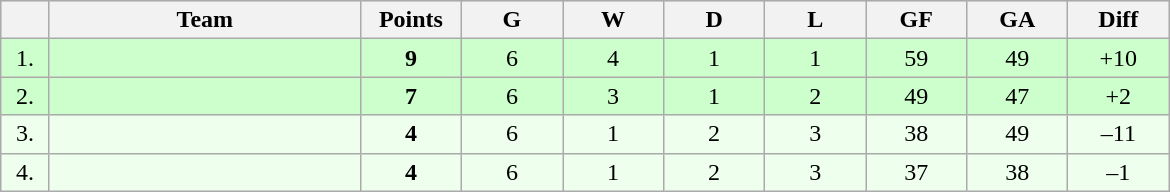<table class=wikitable style="text-align:center">
<tr bgcolor="#DCDCDC">
<th width="25"></th>
<th width="200">Team</th>
<th width="60">Points</th>
<th width="60">G</th>
<th width="60">W</th>
<th width="60">D</th>
<th width="60">L</th>
<th width="60">GF</th>
<th width="60">GA</th>
<th width="60">Diff</th>
</tr>
<tr bgcolor=#CCFFCC>
<td>1.</td>
<td align=left></td>
<td><strong>9</strong></td>
<td>6</td>
<td>4</td>
<td>1</td>
<td>1</td>
<td>59</td>
<td>49</td>
<td>+10</td>
</tr>
<tr bgcolor=#CCFFCC>
<td>2.</td>
<td align=left></td>
<td><strong>7</strong></td>
<td>6</td>
<td>3</td>
<td>1</td>
<td>2</td>
<td>49</td>
<td>47</td>
<td>+2</td>
</tr>
<tr bgcolor=#EEFFEE>
<td>3.</td>
<td align=left></td>
<td><strong>4</strong></td>
<td>6</td>
<td>1</td>
<td>2</td>
<td>3</td>
<td>38</td>
<td>49</td>
<td>–11</td>
</tr>
<tr bgcolor=#EEFFEE>
<td>4.</td>
<td align=left></td>
<td><strong>4</strong></td>
<td>6</td>
<td>1</td>
<td>2</td>
<td>3</td>
<td>37</td>
<td>38</td>
<td>–1</td>
</tr>
</table>
